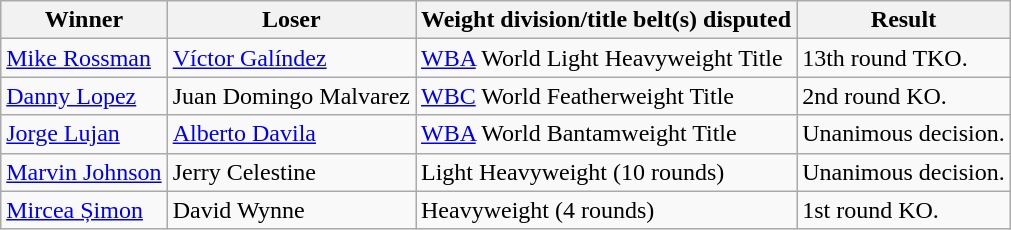<table class=wikitable>
<tr>
<th>Winner</th>
<th>Loser</th>
<th>Weight division/title belt(s) disputed</th>
<th>Result</th>
</tr>
<tr>
<td> <a href='#'>Mike Rossman</a></td>
<td> <a href='#'>Víctor Galíndez</a></td>
<td><a href='#'>WBA</a> World Light Heavyweight Title</td>
<td>13th round TKO.</td>
</tr>
<tr>
<td> <a href='#'>Danny Lopez</a></td>
<td> Juan Domingo Malvarez</td>
<td><a href='#'>WBC</a> World Featherweight Title</td>
<td>2nd round KO.</td>
</tr>
<tr>
<td> <a href='#'>Jorge Lujan</a></td>
<td> <a href='#'>Alberto Davila</a></td>
<td><a href='#'>WBA</a> World Bantamweight Title</td>
<td>Unanimous decision.</td>
</tr>
<tr>
<td> <a href='#'>Marvin Johnson</a></td>
<td> Jerry Celestine</td>
<td>Light Heavyweight (10 rounds)</td>
<td>Unanimous decision.</td>
</tr>
<tr>
<td> <a href='#'>Mircea Șimon</a></td>
<td> David Wynne</td>
<td>Heavyweight (4 rounds)</td>
<td>1st round KO.</td>
</tr>
</table>
